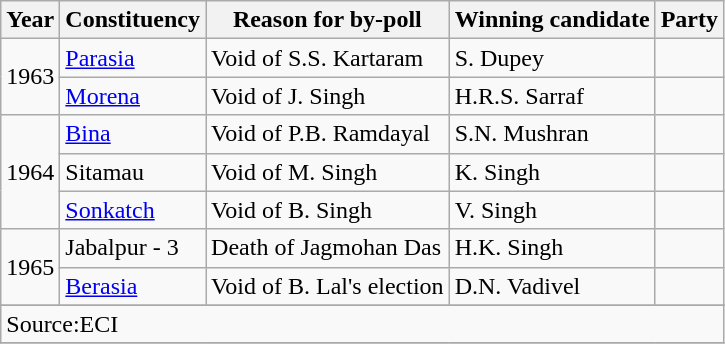<table class="wikitable sortable">
<tr>
<th>Year</th>
<th>Constituency</th>
<th>Reason for by-poll</th>
<th>Winning candidate</th>
<th colspan=2>Party</th>
</tr>
<tr>
<td rowspan=2>1963</td>
<td><a href='#'>Parasia</a></td>
<td>Void of S.S. Kartaram</td>
<td>S. Dupey</td>
<td></td>
</tr>
<tr>
<td><a href='#'>Morena</a></td>
<td>Void of J. Singh</td>
<td>H.R.S. Sarraf</td>
<td></td>
</tr>
<tr>
<td rowspan=3>1964</td>
<td><a href='#'>Bina</a></td>
<td>Void of P.B. Ramdayal</td>
<td>S.N. Mushran</td>
<td></td>
</tr>
<tr>
<td>Sitamau</td>
<td>Void of M. Singh</td>
<td>K. Singh</td>
<td></td>
</tr>
<tr>
<td><a href='#'>Sonkatch</a></td>
<td>Void of B. Singh</td>
<td>V. Singh</td>
<td></td>
</tr>
<tr>
<td rowspan=2>1965</td>
<td>Jabalpur - 3</td>
<td>Death of Jagmohan Das</td>
<td>H.K. Singh</td>
<td></td>
</tr>
<tr>
<td><a href='#'>Berasia</a></td>
<td>Void of B. Lal's election</td>
<td>D.N. Vadivel</td>
<td></td>
</tr>
<tr>
</tr>
<tr class="sortbottom">
<td colspan=6>Source:ECI</td>
</tr>
<tr>
</tr>
</table>
